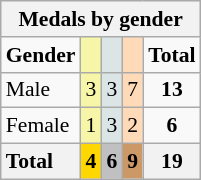<table class="wikitable" style="text-align:center;font-size:90%">
<tr style="background:#efefef;">
<th colspan=7><strong>Medals by gender</strong></th>
</tr>
<tr>
<td><strong>Gender</strong></td>
<td bgcolor=#f7f6a8></td>
<td bgcolor=#dce5e5></td>
<td bgcolor=#ffdab9></td>
<td><strong>Total</strong></td>
</tr>
<tr>
<td style="text-align:left;">Male</td>
<td style="background:#F7F6A8;">3</td>
<td style="background:#DCE5E5;">3</td>
<td style="background:#FFDAB9;">7</td>
<td><strong>13</strong></td>
</tr>
<tr>
<td style="text-align:left;">Female</td>
<td style="background:#F7F6A8;">1</td>
<td style="background:#DCE5E5;">3</td>
<td style="background:#FFDAB9;">2</td>
<td><strong>6</strong></td>
</tr>
<tr>
<th style="text-align:left;"><strong>Total</strong></th>
<th style="background:gold;"><strong>4</strong></th>
<th style="background:silver;"><strong>6</strong></th>
<th style="background:#c96;"><strong>9</strong></th>
<th><strong>19</strong></th>
</tr>
</table>
